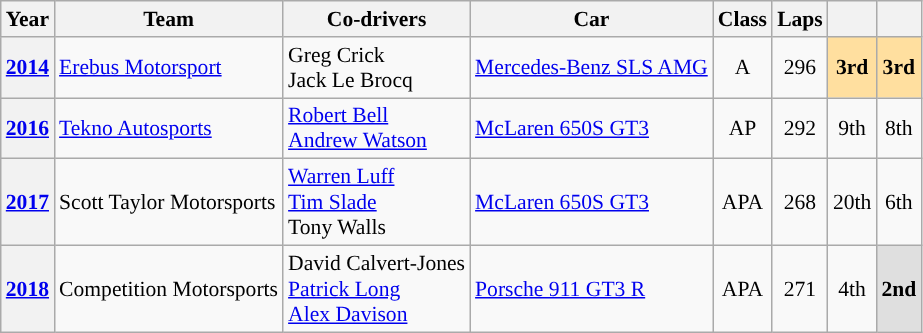<table class="wikitable" style="font-size:90%; text-align:center">
<tr>
<th>Year</th>
<th>Team</th>
<th>Co-drivers</th>
<th>Car</th>
<th>Class</th>
<th>Laps</th>
<th></th>
<th></th>
</tr>
<tr style="text-align:center;">
<th><a href='#'>2014</a></th>
<td align="left"> <a href='#'>Erebus Motorsport</a></td>
<td align="left"> Greg Crick<br> Jack Le Brocq</td>
<td align="left"><a href='#'>Mercedes-Benz SLS AMG</a></td>
<td>A</td>
<td>296</td>
<td style="background:#ffdf9f"><strong>3rd</strong></td>
<td style="background:#ffdf9f"><strong>3rd</strong></td>
</tr>
<tr style="text-align:center;">
<th><a href='#'>2016</a></th>
<td align="left"> <a href='#'>Tekno Autosports</a></td>
<td align="left"> <a href='#'>Robert Bell</a><br> <a href='#'>Andrew Watson</a></td>
<td align="left"><a href='#'>McLaren 650S GT3</a></td>
<td>AP</td>
<td>292</td>
<td>9th</td>
<td>8th</td>
</tr>
<tr style="text-align:center;">
<th><a href='#'>2017</a></th>
<td align="left"> Scott Taylor Motorsports</td>
<td align="left"> <a href='#'>Warren Luff</a><br> <a href='#'>Tim Slade</a><br> Tony Walls</td>
<td align="left"><a href='#'>McLaren 650S GT3</a></td>
<td>APA</td>
<td>268</td>
<td>20th</td>
<td>6th</td>
</tr>
<tr style="text-align:center;">
<th><a href='#'>2018</a></th>
<td align="left"> Competition Motorsports</td>
<td align="left"> David Calvert-Jones<br> <a href='#'>Patrick Long</a><br> <a href='#'>Alex Davison</a></td>
<td align="left"><a href='#'>Porsche 911 GT3 R</a></td>
<td>APA</td>
<td>271</td>
<td>4th</td>
<td style="background:#dfdfdf;"><strong>2nd</strong></td>
</tr>
</table>
